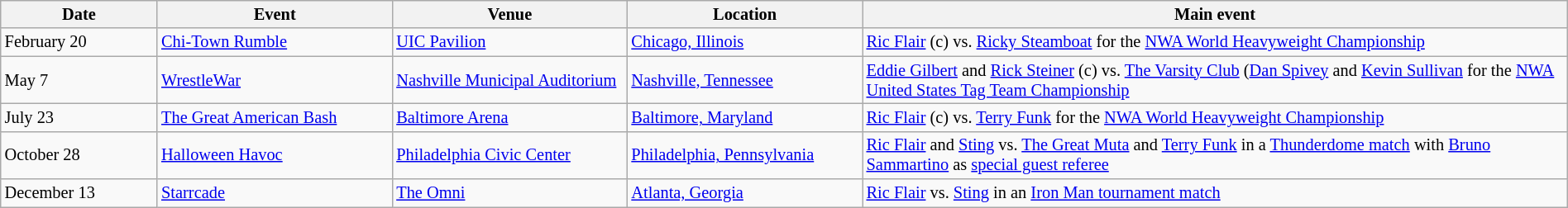<table class="sortable wikitable succession-box" style="font-size:85%; width: 100%">
<tr>
<th width=10%>Date</th>
<th width=15%>Event</th>
<th width=15%>Venue</th>
<th width=15%>Location</th>
<th width=45%>Main event</th>
</tr>
<tr>
<td>February 20</td>
<td><a href='#'>Chi-Town Rumble</a></td>
<td><a href='#'>UIC Pavilion</a></td>
<td><a href='#'>Chicago, Illinois</a></td>
<td><a href='#'>Ric Flair</a> (c) vs. <a href='#'>Ricky Steamboat</a> for the <a href='#'>NWA World Heavyweight Championship</a></td>
</tr>
<tr>
<td>May 7</td>
<td><a href='#'>WrestleWar</a></td>
<td><a href='#'>Nashville Municipal Auditorium</a></td>
<td><a href='#'>Nashville, Tennessee</a></td>
<td><a href='#'>Eddie Gilbert</a> and <a href='#'>Rick Steiner</a> (c) vs. <a href='#'>The Varsity Club</a> (<a href='#'>Dan Spivey</a> and <a href='#'>Kevin Sullivan</a> for the <a href='#'>NWA United States Tag Team Championship</a></td>
</tr>
<tr>
<td>July 23</td>
<td><a href='#'>The Great American Bash</a></td>
<td><a href='#'>Baltimore Arena</a></td>
<td><a href='#'>Baltimore, Maryland</a></td>
<td><a href='#'>Ric Flair</a> (c) vs. <a href='#'>Terry Funk</a> for the <a href='#'>NWA World Heavyweight Championship</a></td>
</tr>
<tr>
<td>October 28</td>
<td><a href='#'>Halloween Havoc</a></td>
<td><a href='#'>Philadelphia Civic Center</a></td>
<td><a href='#'>Philadelphia, Pennsylvania</a></td>
<td><a href='#'>Ric Flair</a> and <a href='#'>Sting</a> vs. <a href='#'>The Great Muta</a> and <a href='#'>Terry Funk</a> in a <a href='#'>Thunderdome match</a> with <a href='#'>Bruno Sammartino</a> as <a href='#'>special guest referee</a></td>
</tr>
<tr>
<td>December 13</td>
<td><a href='#'>Starrcade</a></td>
<td><a href='#'>The Omni</a></td>
<td><a href='#'>Atlanta, Georgia</a></td>
<td><a href='#'>Ric Flair</a> vs. <a href='#'>Sting</a> in an <a href='#'>Iron Man tournament match</a></td>
</tr>
</table>
